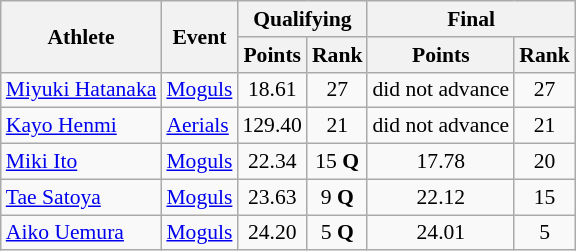<table class="wikitable" style="font-size:90%">
<tr>
<th rowspan="2">Athlete</th>
<th rowspan="2">Event</th>
<th colspan="2">Qualifying</th>
<th colspan="2">Final</th>
</tr>
<tr>
<th>Points</th>
<th>Rank</th>
<th>Points</th>
<th>Rank</th>
</tr>
<tr>
<td><a href='#'>Miyuki Hatanaka</a></td>
<td><a href='#'>Moguls</a></td>
<td align="center">18.61</td>
<td align="center">27</td>
<td align="center">did not advance</td>
<td align="center">27</td>
</tr>
<tr>
<td><a href='#'>Kayo Henmi</a></td>
<td><a href='#'>Aerials</a></td>
<td align="center">129.40</td>
<td align="center">21</td>
<td align="center">did not advance</td>
<td align="center">21</td>
</tr>
<tr>
<td><a href='#'>Miki Ito</a></td>
<td><a href='#'>Moguls</a></td>
<td align="center">22.34</td>
<td align="center">15 <strong>Q</strong></td>
<td align="center">17.78</td>
<td align="center">20</td>
</tr>
<tr>
<td><a href='#'>Tae Satoya</a></td>
<td><a href='#'>Moguls</a></td>
<td align="center">23.63</td>
<td align="center">9 <strong>Q</strong></td>
<td align="center">22.12</td>
<td align="center">15</td>
</tr>
<tr>
<td><a href='#'>Aiko Uemura</a></td>
<td><a href='#'>Moguls</a></td>
<td align="center">24.20</td>
<td align="center">5 <strong>Q</strong></td>
<td align="center">24.01</td>
<td align="center">5</td>
</tr>
</table>
